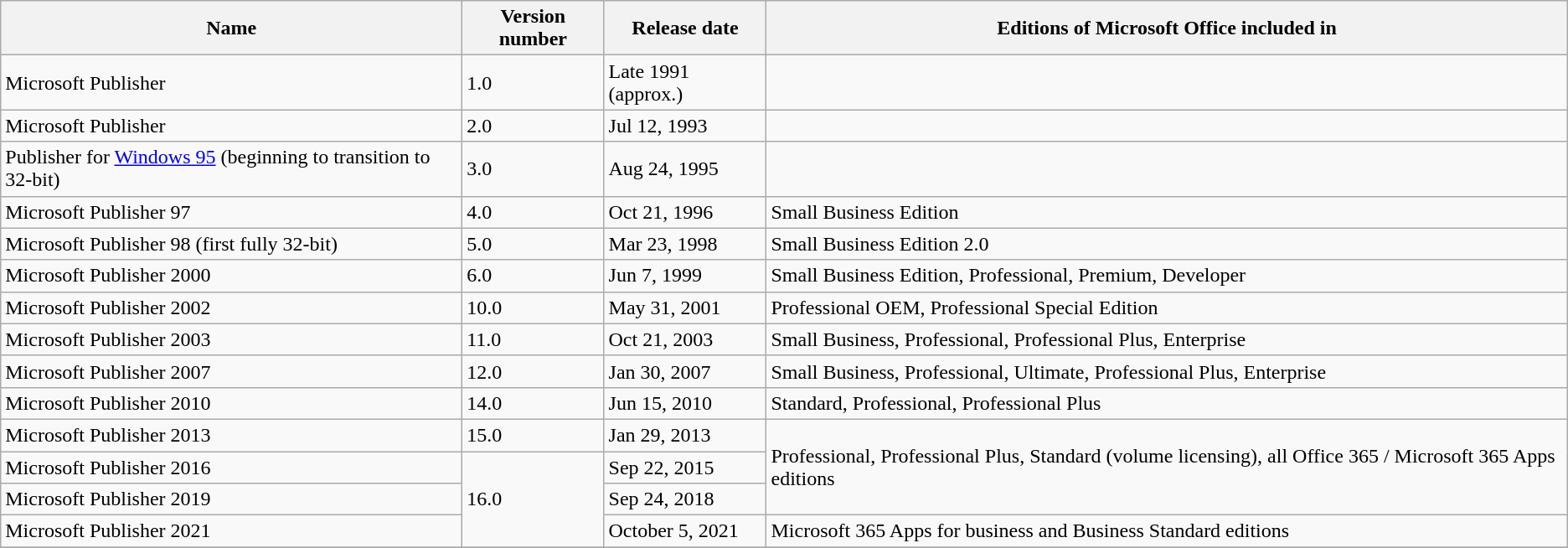<table class="wikitable">
<tr>
<th>Name</th>
<th>Version number</th>
<th>Release date</th>
<th>Editions of Microsoft Office included in</th>
</tr>
<tr>
<td>Microsoft Publisher</td>
<td>1.0</td>
<td>Late 1991 (approx.)</td>
<td></td>
</tr>
<tr>
<td>Microsoft Publisher</td>
<td>2.0</td>
<td>Jul 12, 1993</td>
<td></td>
</tr>
<tr>
<td>Publisher for <a href='#'>Windows 95</a> (beginning to transition to 32-bit)</td>
<td>3.0</td>
<td>Aug 24, 1995</td>
<td></td>
</tr>
<tr>
<td>Microsoft Publisher 97</td>
<td>4.0</td>
<td>Oct 21, 1996</td>
<td>Small Business Edition</td>
</tr>
<tr>
<td>Microsoft Publisher 98 (first fully 32-bit)</td>
<td>5.0</td>
<td>Mar 23, 1998</td>
<td>Small Business Edition 2.0</td>
</tr>
<tr>
<td>Microsoft Publisher 2000</td>
<td>6.0</td>
<td>Jun 7, 1999</td>
<td>Small Business Edition, Professional, Premium, Developer</td>
</tr>
<tr>
<td>Microsoft Publisher 2002</td>
<td>10.0</td>
<td>May 31, 2001</td>
<td>Professional OEM, Professional Special Edition</td>
</tr>
<tr>
<td>Microsoft Publisher 2003</td>
<td>11.0</td>
<td>Oct 21, 2003</td>
<td>Small Business, Professional, Professional Plus, Enterprise</td>
</tr>
<tr>
<td>Microsoft Publisher 2007</td>
<td>12.0</td>
<td>Jan 30, 2007</td>
<td>Small Business, Professional, Ultimate, Professional Plus, Enterprise</td>
</tr>
<tr>
<td>Microsoft Publisher 2010</td>
<td>14.0</td>
<td>Jun 15, 2010</td>
<td>Standard, Professional, Professional Plus</td>
</tr>
<tr>
<td>Microsoft Publisher 2013</td>
<td>15.0</td>
<td>Jan 29, 2013</td>
<td rowspan=3>Professional, Professional Plus, Standard (volume licensing), all Office 365 / Microsoft 365 Apps editions</td>
</tr>
<tr>
<td>Microsoft Publisher 2016</td>
<td rowspan=3>16.0</td>
<td>Sep 22, 2015</td>
</tr>
<tr>
<td>Microsoft Publisher 2019</td>
<td>Sep 24, 2018</td>
</tr>
<tr>
<td>Microsoft Publisher 2021</td>
<td>October 5, 2021</td>
<td>Microsoft 365 Apps for business and Business Standard editions</td>
</tr>
<tr>
</tr>
</table>
